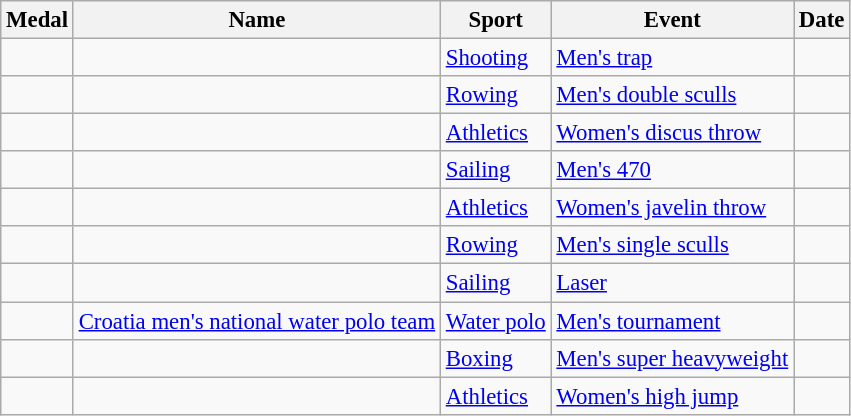<table class="wikitable sortable"  style="font-size:95%">
<tr>
<th>Medal</th>
<th>Name</th>
<th>Sport</th>
<th>Event</th>
<th>Date</th>
</tr>
<tr>
<td></td>
<td></td>
<td><a href='#'>Shooting</a></td>
<td><a href='#'>Men's trap</a></td>
<td></td>
</tr>
<tr>
<td></td>
<td><br></td>
<td><a href='#'>Rowing</a></td>
<td><a href='#'>Men's double sculls</a></td>
<td></td>
</tr>
<tr>
<td></td>
<td></td>
<td><a href='#'>Athletics</a></td>
<td><a href='#'>Women's discus throw</a></td>
<td></td>
</tr>
<tr>
<td></td>
<td><br></td>
<td><a href='#'>Sailing</a></td>
<td><a href='#'>Men's 470</a></td>
<td></td>
</tr>
<tr>
<td></td>
<td></td>
<td><a href='#'>Athletics</a></td>
<td><a href='#'>Women's javelin throw</a></td>
<td></td>
</tr>
<tr>
<td></td>
<td></td>
<td><a href='#'>Rowing</a></td>
<td><a href='#'>Men's single sculls</a></td>
<td></td>
</tr>
<tr>
<td></td>
<td></td>
<td><a href='#'>Sailing</a></td>
<td><a href='#'>Laser</a></td>
<td></td>
</tr>
<tr>
<td></td>
<td><a href='#'>Croatia men's national water polo team</a></td>
<td><a href='#'>Water polo</a></td>
<td><a href='#'>Men's tournament</a></td>
<td></td>
</tr>
<tr>
<td></td>
<td></td>
<td><a href='#'>Boxing</a></td>
<td><a href='#'>Men's super heavyweight</a></td>
<td></td>
</tr>
<tr>
<td></td>
<td></td>
<td><a href='#'>Athletics</a></td>
<td><a href='#'>Women's high jump</a></td>
<td></td>
</tr>
</table>
